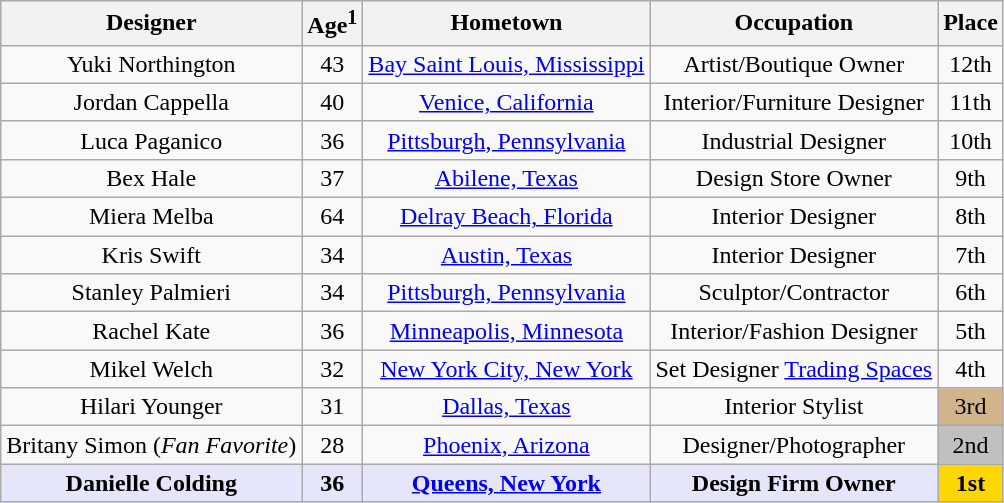<table class="wikitable sortable" style="text-align:center">
<tr>
<th>Designer</th>
<th>Age<sup>1</sup></th>
<th>Hometown</th>
<th>Occupation</th>
<th>Place</th>
</tr>
<tr>
<td>Yuki Northington</td>
<td>43</td>
<td><a href='#'>Bay Saint Louis, Mississippi</a></td>
<td>Artist/Boutique Owner</td>
<td>12th</td>
</tr>
<tr>
<td>Jordan Cappella</td>
<td>40</td>
<td><a href='#'>Venice, California</a></td>
<td>Interior/Furniture Designer</td>
<td>11th</td>
</tr>
<tr>
<td>Luca Paganico</td>
<td>36</td>
<td><a href='#'>Pittsburgh, Pennsylvania</a></td>
<td>Industrial Designer</td>
<td>10th</td>
</tr>
<tr>
<td>Bex Hale</td>
<td>37</td>
<td><a href='#'>Abilene, Texas</a></td>
<td>Design Store Owner</td>
<td>9th</td>
</tr>
<tr>
<td>Miera Melba</td>
<td>64</td>
<td><a href='#'>Delray Beach, Florida</a></td>
<td>Interior Designer</td>
<td>8th</td>
</tr>
<tr>
<td>Kris Swift</td>
<td>34</td>
<td><a href='#'>Austin, Texas</a></td>
<td>Interior Designer</td>
<td>7th</td>
</tr>
<tr>
<td>Stanley Palmieri</td>
<td>34</td>
<td><a href='#'>Pittsburgh, Pennsylvania</a></td>
<td>Sculptor/Contractor</td>
<td>6th</td>
</tr>
<tr>
<td>Rachel Kate</td>
<td>36</td>
<td><a href='#'>Minneapolis, Minnesota</a></td>
<td>Interior/Fashion Designer</td>
<td>5th</td>
</tr>
<tr>
<td>Mikel Welch</td>
<td>32</td>
<td><a href='#'>New York City, New York</a></td>
<td>Set Designer <a href='#'>Trading Spaces</a></td>
<td>4th</td>
</tr>
<tr>
<td>Hilari Younger</td>
<td>31</td>
<td><a href='#'>Dallas, Texas</a></td>
<td>Interior Stylist</td>
<td bgcolor="tan">3rd</td>
</tr>
<tr>
<td>Britany Simon (<em>Fan Favorite</em>)</td>
<td>28</td>
<td><a href='#'>Phoenix, Arizona</a></td>
<td>Designer/Photographer</td>
<td bgcolor="silver">2nd</td>
</tr>
<tr>
<td bgcolor="lavender"><strong>Danielle Colding</strong></td>
<td bgcolor="lavender"><strong>36</strong></td>
<td bgcolor="lavender"><strong><a href='#'>Queens, New York</a></strong></td>
<td bgcolor="lavender"><strong>Design Firm Owner</strong></td>
<td bgcolor="gold"><strong>1st</strong></td>
</tr>
</table>
